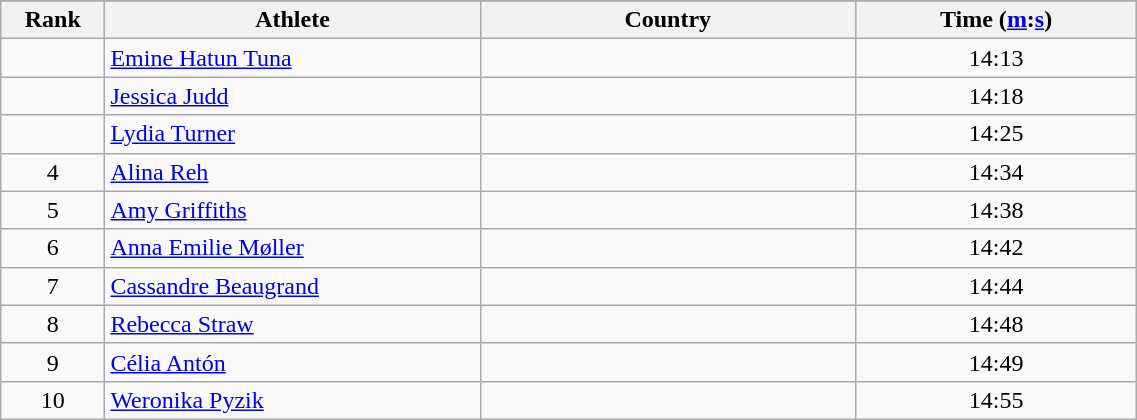<table class="wikitable" style="text-align:center;" width="60%">
<tr>
</tr>
<tr>
<th width=5%>Rank</th>
<th width=20%>Athlete</th>
<th width=20%>Country</th>
<th width=15%>Time (<a href='#'>m</a>:<a href='#'>s</a>)</th>
</tr>
<tr>
<td></td>
<td align="left"><a href='#'>Emine Hatun Tuna</a></td>
<td align="left"></td>
<td>14:13</td>
</tr>
<tr>
<td></td>
<td align="left"><a href='#'>Jessica Judd</a></td>
<td align="left"></td>
<td>14:18</td>
</tr>
<tr>
<td></td>
<td align="left"><a href='#'>Lydia Turner</a></td>
<td align="left"></td>
<td>14:25</td>
</tr>
<tr>
<td>4</td>
<td align="left"><a href='#'>Alina Reh</a></td>
<td align="left"></td>
<td>14:34</td>
</tr>
<tr>
<td>5</td>
<td align="left"><a href='#'>Amy Griffiths</a></td>
<td align="left"></td>
<td>14:38</td>
</tr>
<tr>
<td>6</td>
<td align="left"><a href='#'>Anna Emilie Møller</a></td>
<td align="left"></td>
<td>14:42</td>
</tr>
<tr>
<td>7</td>
<td align="left"><a href='#'>Cassandre Beaugrand</a></td>
<td align="left"></td>
<td>14:44</td>
</tr>
<tr>
<td>8</td>
<td align="left"><a href='#'>Rebecca Straw</a></td>
<td align="left"></td>
<td>14:48</td>
</tr>
<tr>
<td>9</td>
<td align="left"><a href='#'>Célia Antón</a></td>
<td align="left"></td>
<td>14:49</td>
</tr>
<tr>
<td>10</td>
<td align="left"><a href='#'>Weronika Pyzik</a></td>
<td align="left"></td>
<td>14:55</td>
</tr>
</table>
